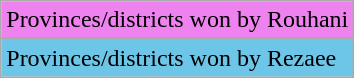<table class="wikitable">
<tr style="background:violet;">
<td>Provinces/districts won by Rouhani</td>
</tr>
<tr style="background:#6DC6E7;">
<td>Provinces/districts won by Rezaee</td>
</tr>
</table>
